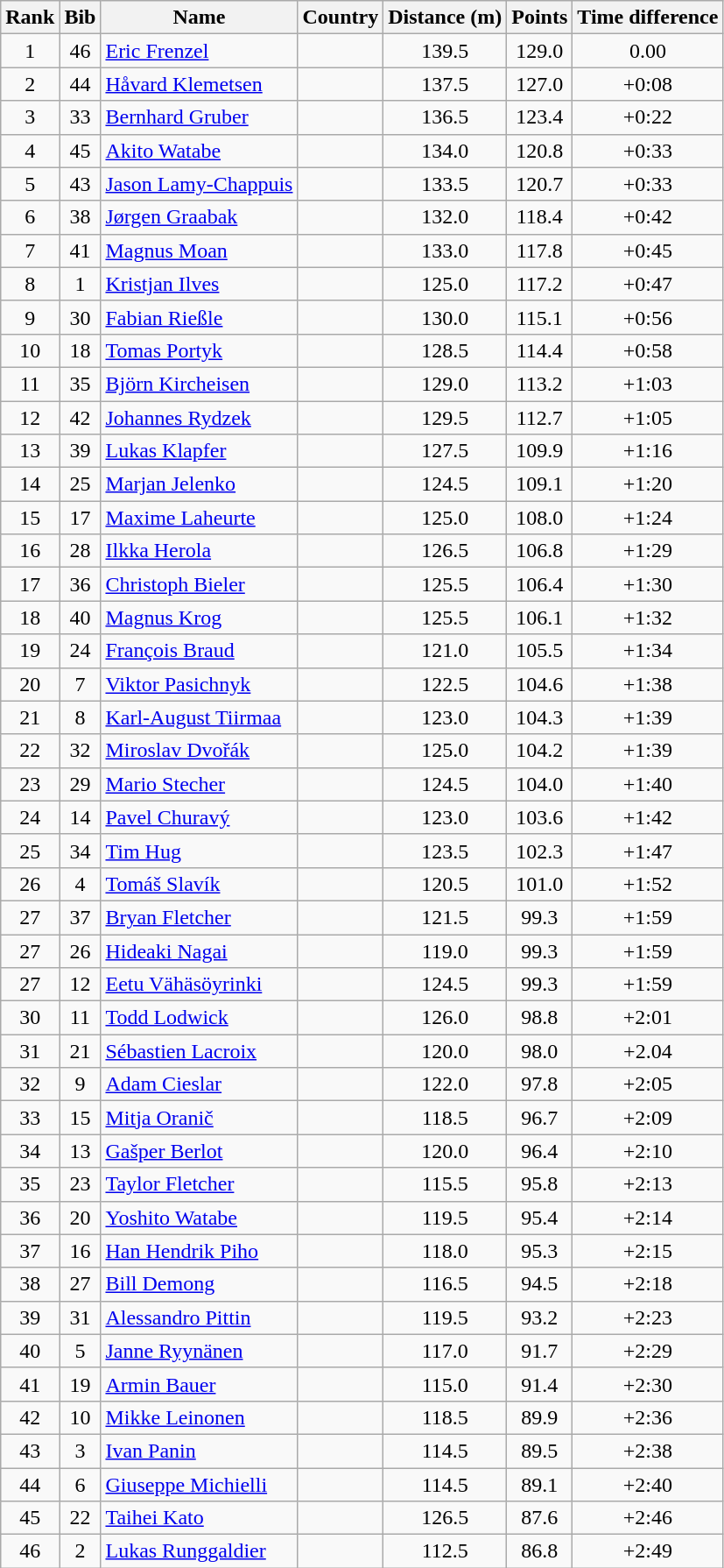<table class="wikitable sortable" style="text-align:center">
<tr>
<th>Rank</th>
<th>Bib</th>
<th>Name</th>
<th>Country</th>
<th>Distance (m)</th>
<th>Points</th>
<th>Time difference</th>
</tr>
<tr>
<td>1</td>
<td>46</td>
<td align="left"><a href='#'>Eric Frenzel</a></td>
<td align="left"></td>
<td>139.5</td>
<td>129.0</td>
<td>0.00</td>
</tr>
<tr>
<td>2</td>
<td>44</td>
<td align="left"><a href='#'>Håvard Klemetsen</a></td>
<td align="left"></td>
<td>137.5</td>
<td>127.0</td>
<td>+0:08</td>
</tr>
<tr>
<td>3</td>
<td>33</td>
<td align="left"><a href='#'>Bernhard Gruber</a></td>
<td align="left"></td>
<td>136.5</td>
<td>123.4</td>
<td>+0:22</td>
</tr>
<tr>
<td>4</td>
<td>45</td>
<td align="left"><a href='#'>Akito Watabe</a></td>
<td align="left"></td>
<td>134.0</td>
<td>120.8</td>
<td>+0:33</td>
</tr>
<tr>
<td>5</td>
<td>43</td>
<td align="left"><a href='#'>Jason Lamy-Chappuis</a></td>
<td align="left"></td>
<td>133.5</td>
<td>120.7</td>
<td>+0:33</td>
</tr>
<tr>
<td>6</td>
<td>38</td>
<td align="left"><a href='#'>Jørgen Graabak</a></td>
<td align="left"></td>
<td>132.0</td>
<td>118.4</td>
<td>+0:42</td>
</tr>
<tr>
<td>7</td>
<td>41</td>
<td align="left"><a href='#'>Magnus Moan</a></td>
<td align="left"></td>
<td>133.0</td>
<td>117.8</td>
<td>+0:45</td>
</tr>
<tr>
<td>8</td>
<td>1</td>
<td align="left"><a href='#'>Kristjan Ilves</a></td>
<td align="left"></td>
<td>125.0</td>
<td>117.2</td>
<td>+0:47</td>
</tr>
<tr>
<td>9</td>
<td>30</td>
<td align="left"><a href='#'>Fabian Rießle</a></td>
<td align="left"></td>
<td>130.0</td>
<td>115.1</td>
<td>+0:56</td>
</tr>
<tr>
<td>10</td>
<td>18</td>
<td align="left"><a href='#'>Tomas Portyk</a></td>
<td align="left"></td>
<td>128.5</td>
<td>114.4</td>
<td>+0:58</td>
</tr>
<tr>
<td>11</td>
<td>35</td>
<td align="left"><a href='#'>Björn Kircheisen</a></td>
<td align="left"></td>
<td>129.0</td>
<td>113.2</td>
<td>+1:03</td>
</tr>
<tr>
<td>12</td>
<td>42</td>
<td align="left"><a href='#'>Johannes Rydzek</a></td>
<td align="left"></td>
<td>129.5</td>
<td>112.7</td>
<td>+1:05</td>
</tr>
<tr>
<td>13</td>
<td>39</td>
<td align="left"><a href='#'>Lukas Klapfer</a></td>
<td align="left"></td>
<td>127.5</td>
<td>109.9</td>
<td>+1:16</td>
</tr>
<tr>
<td>14</td>
<td>25</td>
<td align="left"><a href='#'>Marjan Jelenko</a></td>
<td align="left"></td>
<td>124.5</td>
<td>109.1</td>
<td>+1:20</td>
</tr>
<tr>
<td>15</td>
<td>17</td>
<td align="left"><a href='#'>Maxime Laheurte</a></td>
<td align="left"></td>
<td>125.0</td>
<td>108.0</td>
<td>+1:24</td>
</tr>
<tr>
<td>16</td>
<td>28</td>
<td align="left"><a href='#'>Ilkka Herola</a></td>
<td align="left"></td>
<td>126.5</td>
<td>106.8</td>
<td>+1:29</td>
</tr>
<tr>
<td>17</td>
<td>36</td>
<td align="left"><a href='#'>Christoph Bieler</a></td>
<td align="left"></td>
<td>125.5</td>
<td>106.4</td>
<td>+1:30</td>
</tr>
<tr>
<td>18</td>
<td>40</td>
<td align="left"><a href='#'>Magnus Krog</a></td>
<td align="left"></td>
<td>125.5</td>
<td>106.1</td>
<td>+1:32</td>
</tr>
<tr>
<td>19</td>
<td>24</td>
<td align="left"><a href='#'>François Braud</a></td>
<td align="left"></td>
<td>121.0</td>
<td>105.5</td>
<td>+1:34</td>
</tr>
<tr>
<td>20</td>
<td>7</td>
<td align="left"><a href='#'>Viktor Pasichnyk</a></td>
<td align="left"></td>
<td>122.5</td>
<td>104.6</td>
<td>+1:38</td>
</tr>
<tr>
<td>21</td>
<td>8</td>
<td align="left"><a href='#'>Karl-August Tiirmaa</a></td>
<td align="left"></td>
<td>123.0</td>
<td>104.3</td>
<td>+1:39</td>
</tr>
<tr>
<td>22</td>
<td>32</td>
<td align="left"><a href='#'>Miroslav Dvořák</a></td>
<td align="left"></td>
<td>125.0</td>
<td>104.2</td>
<td>+1:39</td>
</tr>
<tr>
<td>23</td>
<td>29</td>
<td align="left"><a href='#'>Mario Stecher</a></td>
<td align="left"></td>
<td>124.5</td>
<td>104.0</td>
<td>+1:40</td>
</tr>
<tr>
<td>24</td>
<td>14</td>
<td align="left"><a href='#'>Pavel Churavý</a></td>
<td align="left"></td>
<td>123.0</td>
<td>103.6</td>
<td>+1:42</td>
</tr>
<tr>
<td>25</td>
<td>34</td>
<td align="left"><a href='#'>Tim Hug</a></td>
<td align="left"></td>
<td>123.5</td>
<td>102.3</td>
<td>+1:47</td>
</tr>
<tr>
<td>26</td>
<td>4</td>
<td align="left"><a href='#'>Tomáš Slavík</a></td>
<td align="left"></td>
<td>120.5</td>
<td>101.0</td>
<td>+1:52</td>
</tr>
<tr>
<td>27</td>
<td>37</td>
<td align="left"><a href='#'>Bryan Fletcher</a></td>
<td align="left"></td>
<td>121.5</td>
<td>99.3</td>
<td>+1:59</td>
</tr>
<tr>
<td>27</td>
<td>26</td>
<td align="left"><a href='#'>Hideaki Nagai</a></td>
<td align="left"></td>
<td>119.0</td>
<td>99.3</td>
<td>+1:59</td>
</tr>
<tr>
<td>27</td>
<td>12</td>
<td align="left"><a href='#'>Eetu Vähäsöyrinki</a></td>
<td align="left"></td>
<td>124.5</td>
<td>99.3</td>
<td>+1:59</td>
</tr>
<tr>
<td>30</td>
<td>11</td>
<td align="left"><a href='#'>Todd Lodwick</a></td>
<td align="left"></td>
<td>126.0</td>
<td>98.8</td>
<td>+2:01</td>
</tr>
<tr>
<td>31</td>
<td>21</td>
<td align="left"><a href='#'>Sébastien Lacroix</a></td>
<td align="left"></td>
<td>120.0</td>
<td>98.0</td>
<td>+2.04</td>
</tr>
<tr>
<td>32</td>
<td>9</td>
<td align="left"><a href='#'>Adam Cieslar</a></td>
<td align="left"></td>
<td>122.0</td>
<td>97.8</td>
<td>+2:05</td>
</tr>
<tr>
<td>33</td>
<td>15</td>
<td align="left"><a href='#'>Mitja Oranič</a></td>
<td align="left"></td>
<td>118.5</td>
<td>96.7</td>
<td>+2:09</td>
</tr>
<tr>
<td>34</td>
<td>13</td>
<td align="left"><a href='#'>Gašper Berlot</a></td>
<td align="left"></td>
<td>120.0</td>
<td>96.4</td>
<td>+2:10</td>
</tr>
<tr>
<td>35</td>
<td>23</td>
<td align="left"><a href='#'>Taylor Fletcher</a></td>
<td align="left"></td>
<td>115.5</td>
<td>95.8</td>
<td>+2:13</td>
</tr>
<tr>
<td>36</td>
<td>20</td>
<td align="left"><a href='#'>Yoshito Watabe</a></td>
<td align="left"></td>
<td>119.5</td>
<td>95.4</td>
<td>+2:14</td>
</tr>
<tr>
<td>37</td>
<td>16</td>
<td align="left"><a href='#'>Han Hendrik Piho</a></td>
<td align="left"></td>
<td>118.0</td>
<td>95.3</td>
<td>+2:15</td>
</tr>
<tr>
<td>38</td>
<td>27</td>
<td align="left"><a href='#'>Bill Demong</a></td>
<td align="left"></td>
<td>116.5</td>
<td>94.5</td>
<td>+2:18</td>
</tr>
<tr>
<td>39</td>
<td>31</td>
<td align="left"><a href='#'>Alessandro Pittin</a></td>
<td align="left"></td>
<td>119.5</td>
<td>93.2</td>
<td>+2:23</td>
</tr>
<tr>
<td>40</td>
<td>5</td>
<td align="left"><a href='#'>Janne Ryynänen</a></td>
<td align="left"></td>
<td>117.0</td>
<td>91.7</td>
<td>+2:29</td>
</tr>
<tr>
<td>41</td>
<td>19</td>
<td align="left"><a href='#'>Armin Bauer</a></td>
<td align="left"></td>
<td>115.0</td>
<td>91.4</td>
<td>+2:30</td>
</tr>
<tr>
<td>42</td>
<td>10</td>
<td align="left"><a href='#'>Mikke Leinonen</a></td>
<td align="left"></td>
<td>118.5</td>
<td>89.9</td>
<td>+2:36</td>
</tr>
<tr>
<td>43</td>
<td>3</td>
<td align="left"><a href='#'>Ivan Panin</a></td>
<td align="left"></td>
<td>114.5</td>
<td>89.5</td>
<td>+2:38</td>
</tr>
<tr>
<td>44</td>
<td>6</td>
<td align="left"><a href='#'>Giuseppe Michielli</a></td>
<td align="left"></td>
<td>114.5</td>
<td>89.1</td>
<td>+2:40</td>
</tr>
<tr>
<td>45</td>
<td>22</td>
<td align="left"><a href='#'>Taihei Kato</a></td>
<td align="left"></td>
<td>126.5</td>
<td>87.6</td>
<td>+2:46</td>
</tr>
<tr>
<td>46</td>
<td>2</td>
<td align="left"><a href='#'>Lukas Runggaldier</a></td>
<td align="left"></td>
<td>112.5</td>
<td>86.8</td>
<td>+2:49</td>
</tr>
</table>
